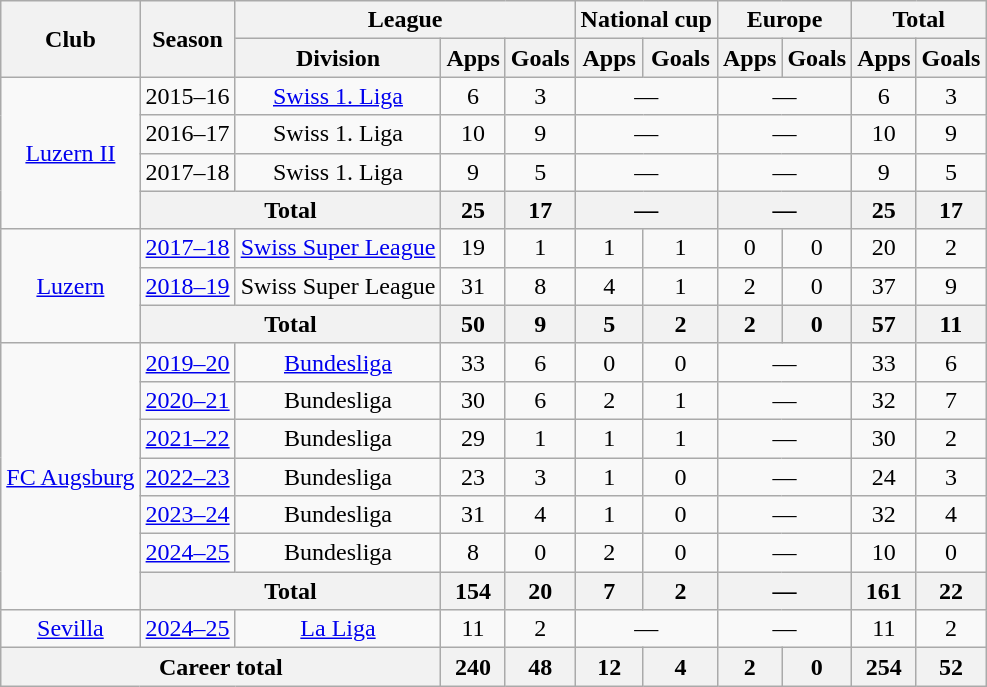<table class="wikitable" style="text-align:center">
<tr>
<th rowspan="2">Club</th>
<th rowspan="2">Season</th>
<th colspan="3">League</th>
<th colspan="2">National cup</th>
<th colspan="2">Europe</th>
<th colspan="2">Total</th>
</tr>
<tr>
<th>Division</th>
<th>Apps</th>
<th>Goals</th>
<th>Apps</th>
<th>Goals</th>
<th>Apps</th>
<th>Goals</th>
<th>Apps</th>
<th>Goals</th>
</tr>
<tr>
<td rowspan="4"><a href='#'>Luzern II</a></td>
<td>2015–16</td>
<td><a href='#'>Swiss 1. Liga</a></td>
<td>6</td>
<td>3</td>
<td colspan="2">—</td>
<td colspan="2">—</td>
<td>6</td>
<td>3</td>
</tr>
<tr>
<td>2016–17</td>
<td>Swiss 1. Liga</td>
<td>10</td>
<td>9</td>
<td colspan="2">—</td>
<td colspan="2">—</td>
<td>10</td>
<td>9</td>
</tr>
<tr>
<td>2017–18</td>
<td>Swiss 1. Liga</td>
<td>9</td>
<td>5</td>
<td colspan="2">—</td>
<td colspan="2">—</td>
<td>9</td>
<td>5</td>
</tr>
<tr>
<th colspan="2">Total</th>
<th>25</th>
<th>17</th>
<th colspan="2">—</th>
<th colspan="2">—</th>
<th>25</th>
<th>17</th>
</tr>
<tr>
<td rowspan="3"><a href='#'>Luzern</a></td>
<td><a href='#'>2017–18</a></td>
<td><a href='#'>Swiss Super League</a></td>
<td>19</td>
<td>1</td>
<td>1</td>
<td>1</td>
<td>0</td>
<td>0</td>
<td>20</td>
<td>2</td>
</tr>
<tr>
<td><a href='#'>2018–19</a></td>
<td>Swiss Super League</td>
<td>31</td>
<td>8</td>
<td>4</td>
<td>1</td>
<td>2</td>
<td>0</td>
<td>37</td>
<td>9</td>
</tr>
<tr>
<th colspan="2">Total</th>
<th>50</th>
<th>9</th>
<th>5</th>
<th>2</th>
<th>2</th>
<th>0</th>
<th>57</th>
<th>11</th>
</tr>
<tr>
<td rowspan="7"><a href='#'>FC Augsburg</a></td>
<td><a href='#'>2019–20</a></td>
<td><a href='#'>Bundesliga</a></td>
<td>33</td>
<td>6</td>
<td>0</td>
<td>0</td>
<td colspan="2">—</td>
<td>33</td>
<td>6</td>
</tr>
<tr>
<td><a href='#'>2020–21</a></td>
<td>Bundesliga</td>
<td>30</td>
<td>6</td>
<td>2</td>
<td>1</td>
<td colspan="2">—</td>
<td>32</td>
<td>7</td>
</tr>
<tr>
<td><a href='#'>2021–22</a></td>
<td>Bundesliga</td>
<td>29</td>
<td>1</td>
<td>1</td>
<td>1</td>
<td colspan="2">—</td>
<td>30</td>
<td>2</td>
</tr>
<tr>
<td><a href='#'>2022–23</a></td>
<td>Bundesliga</td>
<td>23</td>
<td>3</td>
<td>1</td>
<td>0</td>
<td colspan="2">—</td>
<td>24</td>
<td>3</td>
</tr>
<tr>
<td><a href='#'>2023–24</a></td>
<td>Bundesliga</td>
<td>31</td>
<td>4</td>
<td>1</td>
<td>0</td>
<td colspan="2">—</td>
<td>32</td>
<td>4</td>
</tr>
<tr>
<td><a href='#'>2024–25</a></td>
<td>Bundesliga</td>
<td>8</td>
<td>0</td>
<td>2</td>
<td>0</td>
<td colspan="2">—</td>
<td>10</td>
<td>0</td>
</tr>
<tr>
<th colspan="2">Total</th>
<th>154</th>
<th>20</th>
<th>7</th>
<th>2</th>
<th colspan="2">—</th>
<th>161</th>
<th>22</th>
</tr>
<tr>
<td><a href='#'>Sevilla</a></td>
<td><a href='#'>2024–25</a></td>
<td><a href='#'>La Liga</a></td>
<td>11</td>
<td>2</td>
<td colspan="2">—</td>
<td colspan="2">—</td>
<td>11</td>
<td>2</td>
</tr>
<tr>
<th colspan="3">Career total</th>
<th>240</th>
<th>48</th>
<th>12</th>
<th>4</th>
<th>2</th>
<th>0</th>
<th>254</th>
<th>52</th>
</tr>
</table>
